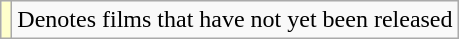<table class="wikitable">
<tr>
<td style="background:#ffc;"></td>
<td>Denotes films that have not yet been released</td>
</tr>
</table>
